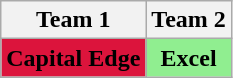<table class="wikitable">
<tr>
<th>Team 1</th>
<th>Team 2</th>
</tr>
<tr>
<td style="background:crimson;"><span><strong>Capital Edge</strong></span></td>
<td style="text-align:center; background:lightgreen;"><strong>Excel</strong></td>
</tr>
</table>
